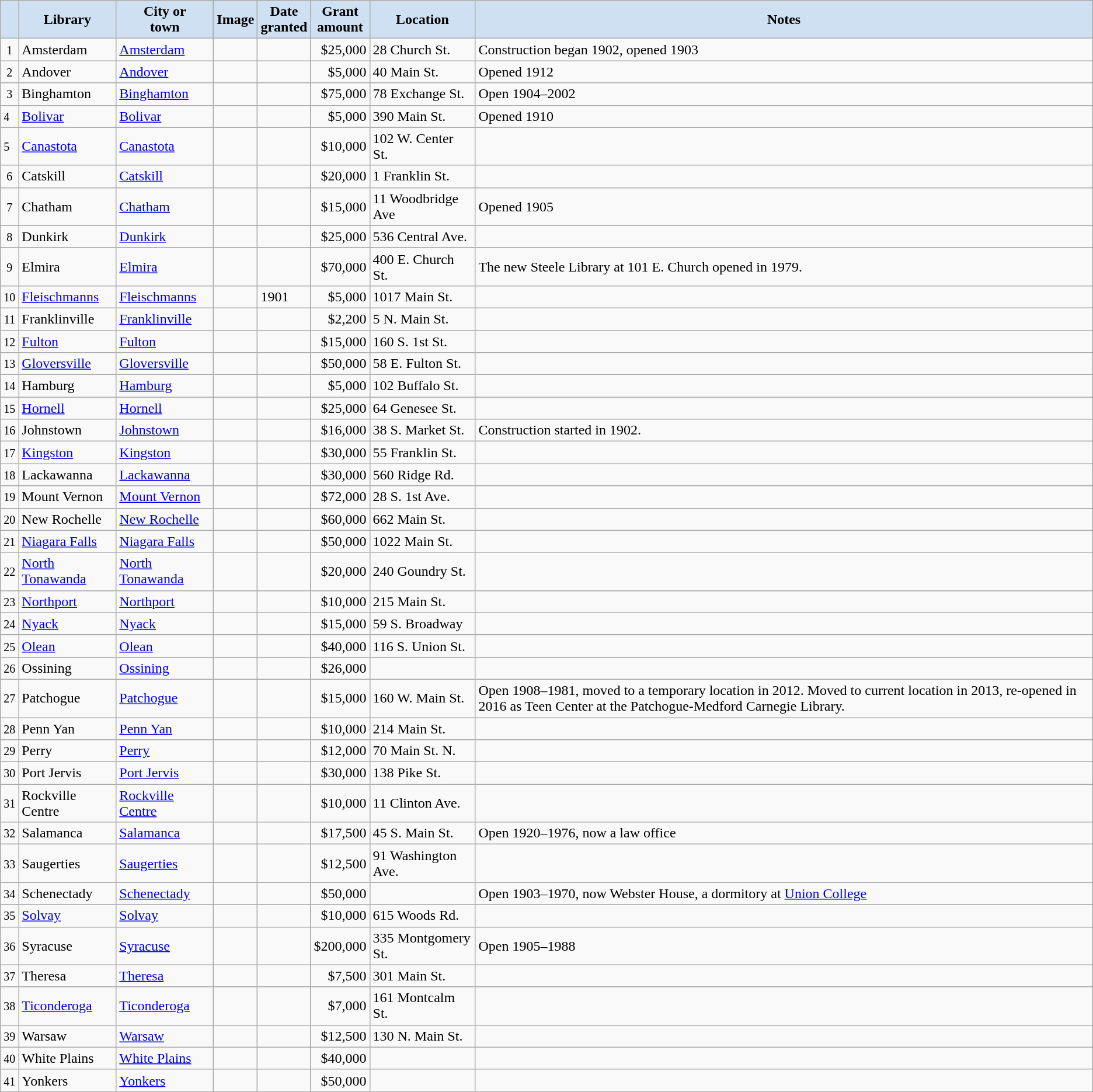<table class="wikitable sortable" align="center">
<tr>
<th style="background-color:#CEE0F2;"></th>
<th style="background-color:#CEE0F2;">Library</th>
<th style="background-color:#CEE0F2;">City or<br>town</th>
<th style="background-color:#CEE0F2;" class="unsortable">Image</th>
<th style="background-color:#CEE0F2;">Date<br>granted</th>
<th style="background-color:#CEE0F2;">Grant<br>amount</th>
<th style="background-color:#CEE0F2;">Location</th>
<th style="background-color:#CEE0F2;" class="unsortable">Notes</th>
</tr>
<tr ->
<td align=center><small>1</small></td>
<td>Amsterdam</td>
<td><a href='#'>Amsterdam</a></td>
<td></td>
<td></td>
<td align=right>$25,000</td>
<td>28 Church St.</td>
<td>Construction began 1902, opened 1903</td>
</tr>
<tr ->
<td align=center><small>2</small></td>
<td>Andover</td>
<td><a href='#'>Andover</a></td>
<td></td>
<td></td>
<td align=right>$5,000</td>
<td>40 Main St.</td>
<td>Opened 1912</td>
</tr>
<tr ->
<td align=center><small>3</small></td>
<td>Binghamton</td>
<td><a href='#'>Binghamton</a></td>
<td></td>
<td></td>
<td align=right>$75,000</td>
<td>78 Exchange St.</td>
<td>Open 1904–2002</td>
</tr>
<tr ->
<td><small>4</small></td>
<td><a href='#'>Bolivar</a></td>
<td><a href='#'>Bolivar</a></td>
<td></td>
<td></td>
<td align=right>$5,000</td>
<td>390 Main St.</td>
<td>Opened 1910</td>
</tr>
<tr ->
<td><small>5</small></td>
<td><a href='#'>Canastota</a></td>
<td><a href='#'>Canastota</a></td>
<td></td>
<td></td>
<td align=right>$10,000</td>
<td>102 W. Center St.</td>
<td></td>
</tr>
<tr ->
<td align=center><small>6</small></td>
<td>Catskill</td>
<td><a href='#'>Catskill</a></td>
<td></td>
<td></td>
<td align=right>$20,000</td>
<td>1 Franklin St.</td>
<td></td>
</tr>
<tr ->
<td align=center><small>7</small></td>
<td>Chatham</td>
<td><a href='#'>Chatham</a></td>
<td></td>
<td></td>
<td align=right>$15,000</td>
<td>11 Woodbridge Ave</td>
<td>Opened 1905</td>
</tr>
<tr ->
<td align=center><small>8</small></td>
<td>Dunkirk</td>
<td><a href='#'>Dunkirk</a></td>
<td></td>
<td></td>
<td align=right>$25,000</td>
<td>536 Central Ave.</td>
<td></td>
</tr>
<tr ->
<td align=center><small>9</small></td>
<td>Elmira</td>
<td><a href='#'>Elmira</a></td>
<td></td>
<td></td>
<td align=right>$70,000</td>
<td>400 E. Church St.</td>
<td>The new Steele Library at 101 E. Church opened in 1979.</td>
</tr>
<tr ->
<td><small>10</small></td>
<td><a href='#'>Fleischmanns</a></td>
<td><a href='#'>Fleischmanns</a></td>
<td></td>
<td>1901</td>
<td align=right>$5,000</td>
<td>1017 Main St.</td>
<td></td>
</tr>
<tr ->
<td align=center><small>11</small></td>
<td>Franklinville</td>
<td><a href='#'>Franklinville</a></td>
<td></td>
<td></td>
<td align=right>$2,200</td>
<td>5 N. Main St.</td>
<td></td>
</tr>
<tr ->
<td><small>12</small></td>
<td><a href='#'>Fulton</a></td>
<td><a href='#'>Fulton</a></td>
<td></td>
<td></td>
<td align=right>$15,000</td>
<td>160 S. 1st St.</td>
<td></td>
</tr>
<tr ->
<td><small>13</small></td>
<td><a href='#'>Gloversville</a></td>
<td><a href='#'>Gloversville</a></td>
<td></td>
<td></td>
<td align=right>$50,000</td>
<td>58 E. Fulton St.</td>
<td></td>
</tr>
<tr ->
<td align=center><small>14</small></td>
<td>Hamburg</td>
<td><a href='#'>Hamburg</a></td>
<td></td>
<td></td>
<td align=right>$5,000</td>
<td>102 Buffalo St.</td>
<td></td>
</tr>
<tr ->
<td><small>15</small></td>
<td><a href='#'>Hornell</a></td>
<td><a href='#'>Hornell</a></td>
<td></td>
<td></td>
<td align=right>$25,000</td>
<td>64 Genesee St.</td>
<td></td>
</tr>
<tr ->
<td align=center><small>16</small></td>
<td>Johnstown</td>
<td><a href='#'>Johnstown</a></td>
<td></td>
<td></td>
<td align=right>$16,000</td>
<td>38 S. Market St.</td>
<td>Construction started in 1902.</td>
</tr>
<tr ->
<td><small>17</small></td>
<td><a href='#'>Kingston</a></td>
<td><a href='#'>Kingston</a></td>
<td></td>
<td></td>
<td align=right>$30,000</td>
<td>55 Franklin St.</td>
<td></td>
</tr>
<tr ->
<td align=center><small>18</small></td>
<td>Lackawanna</td>
<td><a href='#'>Lackawanna</a></td>
<td></td>
<td></td>
<td align=right>$30,000</td>
<td>560 Ridge Rd.</td>
<td></td>
</tr>
<tr ->
<td align=center><small>19</small></td>
<td>Mount Vernon</td>
<td><a href='#'>Mount Vernon</a></td>
<td></td>
<td></td>
<td align=right>$72,000</td>
<td>28 S. 1st Ave.</td>
<td></td>
</tr>
<tr ->
<td align=center><small>20</small></td>
<td>New Rochelle</td>
<td><a href='#'>New Rochelle</a></td>
<td></td>
<td></td>
<td align=right>$60,000</td>
<td>662 Main St.</td>
<td></td>
</tr>
<tr ->
<td><small>21</small></td>
<td><a href='#'>Niagara Falls</a></td>
<td><a href='#'>Niagara Falls</a></td>
<td></td>
<td></td>
<td align=right>$50,000</td>
<td>1022 Main St.</td>
<td></td>
</tr>
<tr ->
<td><small>22</small></td>
<td><a href='#'>North Tonawanda</a></td>
<td><a href='#'>North Tonawanda</a></td>
<td></td>
<td></td>
<td align=right>$20,000</td>
<td>240 Goundry St.</td>
<td></td>
</tr>
<tr ->
<td><small>23</small></td>
<td><a href='#'>Northport</a></td>
<td><a href='#'>Northport</a></td>
<td></td>
<td></td>
<td align=right>$10,000</td>
<td>215 Main St.</td>
<td></td>
</tr>
<tr ->
<td align=center><small>24</small></td>
<td><a href='#'>Nyack</a></td>
<td><a href='#'>Nyack</a></td>
<td></td>
<td></td>
<td align=right>$15,000</td>
<td>59 S. Broadway</td>
<td></td>
</tr>
<tr ->
<td><small>25</small></td>
<td><a href='#'>Olean</a></td>
<td><a href='#'>Olean</a></td>
<td></td>
<td></td>
<td align=right>$40,000</td>
<td>116 S. Union St.</td>
<td></td>
</tr>
<tr ->
<td align=center><small>26</small></td>
<td>Ossining</td>
<td><a href='#'>Ossining</a></td>
<td></td>
<td></td>
<td align=right>$26,000</td>
<td></td>
<td></td>
</tr>
<tr ->
<td align=center><small>27</small></td>
<td>Patchogue</td>
<td><a href='#'>Patchogue</a></td>
<td></td>
<td></td>
<td align=right>$15,000</td>
<td>160 W. Main St.</td>
<td>Open 1908–1981, moved to a temporary location in 2012. Moved to current location in 2013, re-opened in 2016 as Teen Center at the Patchogue-Medford Carnegie Library.</td>
</tr>
<tr ->
<td><small>28</small></td>
<td>Penn Yan</td>
<td><a href='#'>Penn Yan</a></td>
<td></td>
<td></td>
<td align=right>$10,000</td>
<td>214 Main St.</td>
<td></td>
</tr>
<tr ->
<td><small>29</small></td>
<td>Perry</td>
<td><a href='#'>Perry</a></td>
<td></td>
<td></td>
<td align=right>$12,000</td>
<td>70 Main St. N.</td>
<td></td>
</tr>
<tr ->
<td align=center><small>30</small></td>
<td>Port Jervis</td>
<td><a href='#'>Port Jervis</a></td>
<td></td>
<td></td>
<td align=right>$30,000</td>
<td>138 Pike St.</td>
<td></td>
</tr>
<tr ->
<td align=center><small>31</small></td>
<td>Rockville Centre</td>
<td><a href='#'>Rockville Centre</a></td>
<td></td>
<td></td>
<td align=right>$10,000</td>
<td>11 Clinton Ave.</td>
<td></td>
</tr>
<tr ->
<td align=center><small>32</small></td>
<td>Salamanca</td>
<td><a href='#'>Salamanca</a></td>
<td></td>
<td></td>
<td align=right>$17,500</td>
<td>45 S. Main St.</td>
<td>Open 1920–1976, now a law office</td>
</tr>
<tr ->
<td align=center><small>33</small></td>
<td>Saugerties</td>
<td><a href='#'>Saugerties</a></td>
<td></td>
<td></td>
<td align=right>$12,500</td>
<td>91 Washington Ave.</td>
<td></td>
</tr>
<tr ->
<td align=center><small>34</small></td>
<td>Schenectady</td>
<td><a href='#'>Schenectady</a></td>
<td></td>
<td></td>
<td align=right>$50,000</td>
<td></td>
<td>Open 1903–1970, now Webster House, a dormitory at <a href='#'>Union College</a></td>
</tr>
<tr ->
<td><small>35</small></td>
<td><a href='#'>Solvay</a></td>
<td><a href='#'>Solvay</a></td>
<td></td>
<td></td>
<td align=right>$10,000</td>
<td>615 Woods Rd.</td>
<td></td>
</tr>
<tr ->
<td align=center><small>36</small></td>
<td>Syracuse</td>
<td><a href='#'>Syracuse</a></td>
<td></td>
<td></td>
<td align=right>$200,000</td>
<td>335 Montgomery St.</td>
<td>Open 1905–1988</td>
</tr>
<tr ->
<td align=center><small>37</small></td>
<td>Theresa</td>
<td><a href='#'>Theresa</a></td>
<td></td>
<td></td>
<td align=right>$7,500</td>
<td>301 Main St.</td>
<td></td>
</tr>
<tr ->
<td><small>38</small></td>
<td><a href='#'>Ticonderoga</a></td>
<td><a href='#'>Ticonderoga</a></td>
<td></td>
<td></td>
<td align=right>$7,000</td>
<td>161 Montcalm St.</td>
<td></td>
</tr>
<tr ->
<td align=center><small>39</small></td>
<td>Warsaw</td>
<td><a href='#'>Warsaw</a></td>
<td></td>
<td></td>
<td align=right>$12,500</td>
<td>130 N. Main St.</td>
<td></td>
</tr>
<tr ->
<td align=center><small>40</small></td>
<td>White Plains</td>
<td><a href='#'>White Plains</a></td>
<td></td>
<td></td>
<td align=right>$40,000</td>
<td></td>
<td></td>
</tr>
<tr ->
<td align=center><small>41</small></td>
<td>Yonkers</td>
<td><a href='#'>Yonkers</a></td>
<td></td>
<td></td>
<td align=right>$50,000</td>
<td></td>
<td></td>
</tr>
</table>
